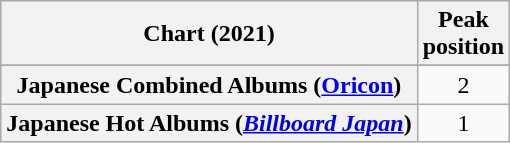<table class="wikitable sortable plainrowheaders" style="text-align:center">
<tr>
<th scope="col">Chart (2021)</th>
<th scope="col">Peak<br>position</th>
</tr>
<tr>
</tr>
<tr>
<th scope="row">Japanese Combined Albums (<a href='#'>Oricon</a>)</th>
<td>2</td>
</tr>
<tr>
<th scope="row">Japanese Hot Albums (<em><a href='#'>Billboard Japan</a></em>)</th>
<td>1</td>
</tr>
</table>
